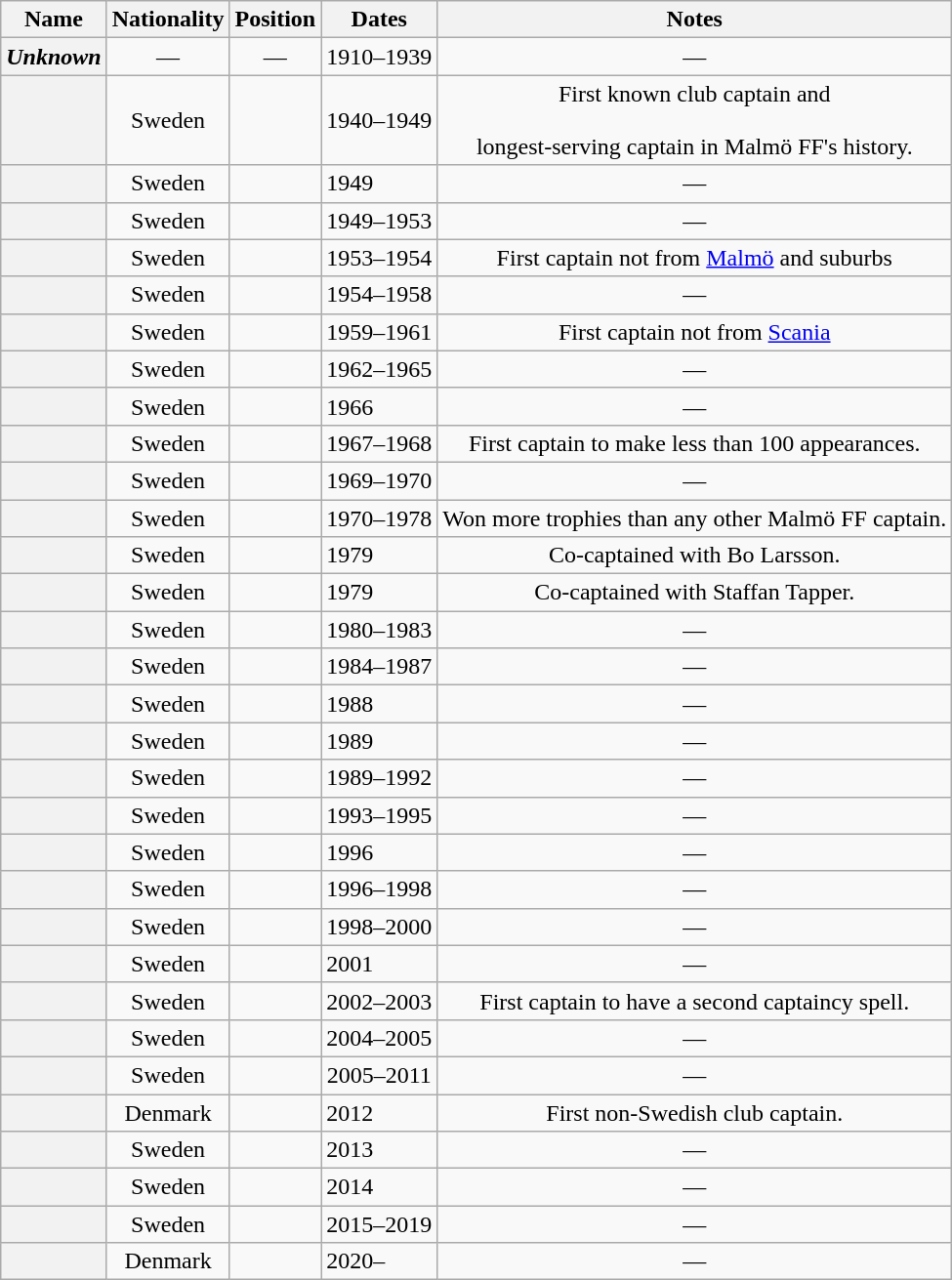<table class="wikitable plainrowheaders sortable" style="text-align:center">
<tr>
<th scope="col">Name</th>
<th scope="col">Nationality</th>
<th scope="col">Position</th>
<th scope="col">Dates</th>
<th scope="col">Notes</th>
</tr>
<tr>
<th scope="row" align="left"><em>Unknown</em></th>
<td>—</td>
<td>—</td>
<td>1910–1939</td>
<td>—</td>
</tr>
<tr>
<th scope="row" align="left"></th>
<td>Sweden</td>
<td></td>
<td>1940–1949</td>
<td>First known club captain and<br><br>longest-serving captain in Malmö FF's history.</td>
</tr>
<tr>
<th scope="row" align="left"></th>
<td>Sweden</td>
<td></td>
<td align="left">1949</td>
<td>—</td>
</tr>
<tr>
<th scope="row" align="left"></th>
<td>Sweden</td>
<td></td>
<td>1949–1953</td>
<td>—</td>
</tr>
<tr>
<th scope="row" align="left"></th>
<td>Sweden</td>
<td></td>
<td>1953–1954</td>
<td>First captain not from <a href='#'>Malmö</a> and suburbs</td>
</tr>
<tr>
<th scope="row" align="left"></th>
<td>Sweden</td>
<td></td>
<td>1954–1958</td>
<td>—</td>
</tr>
<tr>
<th scope="row" align="left"></th>
<td>Sweden</td>
<td></td>
<td>1959–1961</td>
<td>First captain not from <a href='#'>Scania</a></td>
</tr>
<tr>
<th scope="row" align="left"></th>
<td>Sweden</td>
<td></td>
<td>1962–1965</td>
<td>—</td>
</tr>
<tr>
<th scope="row" align="left"></th>
<td>Sweden</td>
<td></td>
<td align="left">1966</td>
<td>—</td>
</tr>
<tr>
<th scope="row" align="left"></th>
<td>Sweden</td>
<td></td>
<td>1967–1968</td>
<td>First captain to make less than 100 appearances.</td>
</tr>
<tr>
<th scope="row" align="left"></th>
<td>Sweden</td>
<td></td>
<td>1969–1970</td>
<td>—</td>
</tr>
<tr>
<th scope="row" align="left"></th>
<td>Sweden</td>
<td></td>
<td>1970–1978</td>
<td>Won more trophies than any other Malmö FF captain.</td>
</tr>
<tr>
<th scope="row" align="left"></th>
<td>Sweden</td>
<td></td>
<td align="left">1979</td>
<td>Co-captained with Bo Larsson.</td>
</tr>
<tr>
<th scope="row" align="left"></th>
<td>Sweden</td>
<td></td>
<td align="left">1979</td>
<td>Co-captained with Staffan Tapper.</td>
</tr>
<tr>
<th scope="row" align="left"></th>
<td>Sweden</td>
<td></td>
<td>1980–1983</td>
<td>—</td>
</tr>
<tr>
<th scope="row" align="left"></th>
<td>Sweden</td>
<td></td>
<td>1984–1987</td>
<td>—</td>
</tr>
<tr>
<th scope="row" align="left"></th>
<td>Sweden</td>
<td></td>
<td align="left">1988</td>
<td>—</td>
</tr>
<tr>
<th scope="row" align="left"></th>
<td>Sweden</td>
<td></td>
<td align="left">1989</td>
<td>—</td>
</tr>
<tr>
<th scope="row" align="left"></th>
<td>Sweden</td>
<td></td>
<td>1989–1992</td>
<td>—</td>
</tr>
<tr>
<th scope="row" align="left"></th>
<td>Sweden</td>
<td></td>
<td>1993–1995</td>
<td>—</td>
</tr>
<tr>
<th scope="row" align="left"></th>
<td>Sweden</td>
<td></td>
<td align="left">1996</td>
<td>—</td>
</tr>
<tr>
<th scope="row" align="left"></th>
<td>Sweden</td>
<td></td>
<td>1996–1998</td>
<td>—</td>
</tr>
<tr>
<th scope="row" align="left"></th>
<td>Sweden</td>
<td></td>
<td>1998–2000</td>
<td>—</td>
</tr>
<tr>
<th scope="row" align="left"></th>
<td>Sweden</td>
<td></td>
<td align="left">2001</td>
<td>—</td>
</tr>
<tr>
<th scope="row" align="left"></th>
<td>Sweden</td>
<td></td>
<td>2002–2003</td>
<td>First captain to have a second captaincy spell.</td>
</tr>
<tr>
<th scope="row" align="left"></th>
<td>Sweden</td>
<td></td>
<td>2004–2005</td>
<td>—</td>
</tr>
<tr>
<th scope="row" align="left"></th>
<td>Sweden</td>
<td></td>
<td>2005–2011</td>
<td>—</td>
</tr>
<tr>
<th scope="row" align="left"></th>
<td>Denmark</td>
<td></td>
<td align="left">2012</td>
<td>First non-Swedish club captain.</td>
</tr>
<tr>
<th scope="row" align="left"></th>
<td>Sweden</td>
<td></td>
<td align="left">2013</td>
<td>—</td>
</tr>
<tr>
<th scope="row" align="left"></th>
<td>Sweden</td>
<td></td>
<td align="left">2014</td>
<td>—</td>
</tr>
<tr>
<th scope="row" align="left"></th>
<td>Sweden</td>
<td></td>
<td align="left">2015–2019</td>
<td>—</td>
</tr>
<tr>
<th scope="row" align="left"></th>
<td>Denmark</td>
<td></td>
<td align="left">2020–</td>
<td>—</td>
</tr>
</table>
